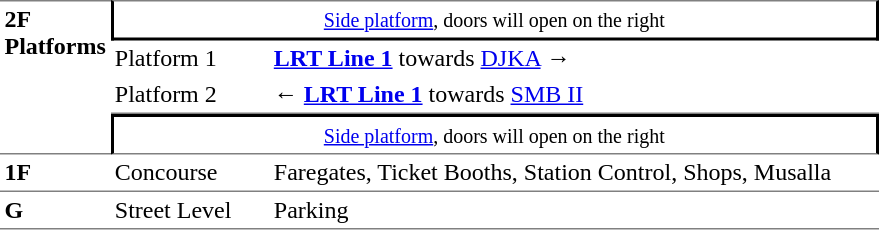<table table border=0 cellspacing=0 cellpadding=3>
<tr>
<td style="border-top:solid 1px gray;border-bottom:solid 1px gray;" rowspan=4 valign=top><strong>2F<br>Platforms</strong></td>
<td style="border-top:solid 1px gray;border-right:solid 2px black;border-left:solid 2px black;border-bottom:solid 2px black;text-align:center;" colspan=2><small><a href='#'>Side platform</a>, doors will open on the right</small></td>
</tr>
<tr>
<td>Platform 1</td>
<td> <a href='#'><strong>LRT Line 1</strong></a> towards <a href='#'>DJKA</a> →</td>
</tr>
<tr>
<td style="border-bottom:solid 1px gray;">Platform 2</td>
<td style="border-bottom:solid 1px gray;">←  <a href='#'><strong>LRT Line 1</strong></a> towards <a href='#'>SMB II</a></td>
</tr>
<tr>
<td style="border-top:solid 2px black;border-right:solid 2px black;border-left:solid 2px black;border-bottom:solid 1px gray;text-align:center;" colspan=2><small><a href='#'>Side platform</a>, doors will open on the right</small></td>
</tr>
<tr>
<td style="border-bottom:solid 1px gray;" width=50 valign=top><strong>1F</strong></td>
<td style="border-bottom:solid 1px gray;" width=100 valign=top>Concourse</td>
<td style="border-bottom:solid 1px gray;" width=400 valign=top>Faregates, Ticket Booths, Station Control, Shops, Musalla</td>
</tr>
<tr>
<td style="border-bottom:solid 1px gray;" width=50 valign=top><strong>G</strong></td>
<td style="border-bottom:solid 1px gray;" width=100 valign=top>Street Level</td>
<td style="border-bottom:solid 1px gray;" width=100 valign=top>Parking <em></em><br></td>
</tr>
</table>
